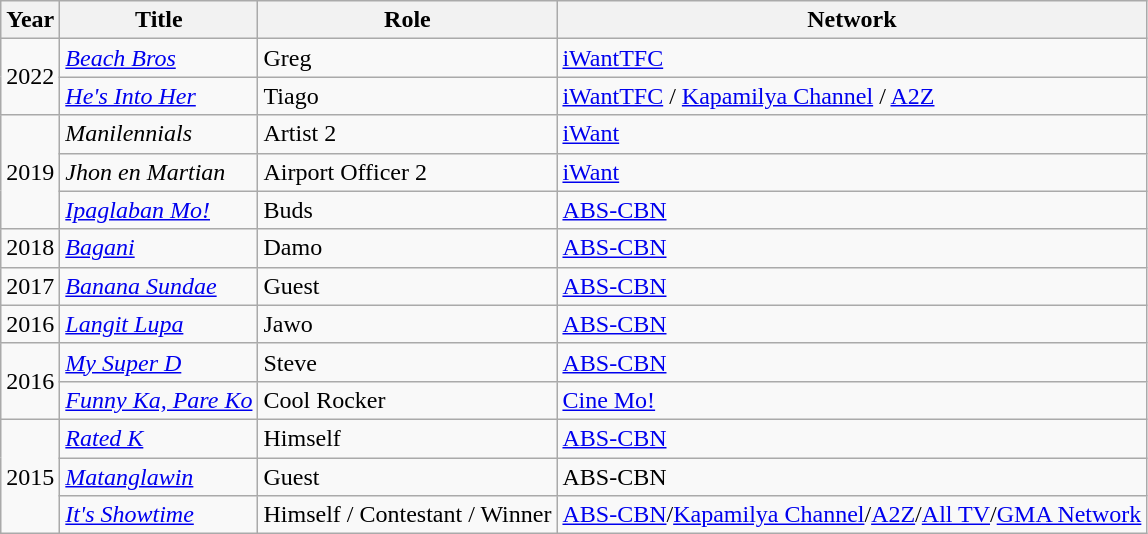<table class="wikitable sortable">
<tr>
<th>Year</th>
<th>Title</th>
<th>Role</th>
<th>Network</th>
</tr>
<tr>
<td rowspan="2">2022</td>
<td><em><a href='#'>Beach Bros</a></em></td>
<td>Greg</td>
<td><a href='#'>iWantTFC</a></td>
</tr>
<tr>
<td><em><a href='#'>He's Into Her</a></em></td>
<td>Tiago</td>
<td><a href='#'>iWantTFC</a> / <a href='#'>Kapamilya Channel</a> / <a href='#'>A2Z</a></td>
</tr>
<tr>
<td rowspan="3">2019</td>
<td><em>Manilennials</em></td>
<td>Artist 2</td>
<td><a href='#'>iWant</a></td>
</tr>
<tr>
<td><em>Jhon en Martian</em></td>
<td>Airport Officer 2</td>
<td><a href='#'>iWant</a></td>
</tr>
<tr>
<td><em><a href='#'>Ipaglaban Mo!</a></em></td>
<td>Buds</td>
<td><a href='#'>ABS-CBN</a></td>
</tr>
<tr>
<td>2018</td>
<td><em><a href='#'>Bagani</a></em></td>
<td>Damo</td>
<td><a href='#'>ABS-CBN</a></td>
</tr>
<tr>
<td>2017</td>
<td><em><a href='#'>Banana Sundae</a></em></td>
<td>Guest</td>
<td><a href='#'>ABS-CBN</a></td>
</tr>
<tr>
<td>2016</td>
<td><em><a href='#'>Langit Lupa</a></em></td>
<td>Jawo</td>
<td><a href='#'>ABS-CBN</a></td>
</tr>
<tr>
<td rowspan="2">2016</td>
<td><em><a href='#'>My Super D</a></em></td>
<td>Steve</td>
<td><a href='#'>ABS-CBN</a></td>
</tr>
<tr>
<td><em><a href='#'>Funny Ka, Pare Ko</a></em></td>
<td>Cool Rocker</td>
<td><a href='#'>Cine Mo!</a></td>
</tr>
<tr>
<td rowspan="3">2015</td>
<td><em><a href='#'>Rated K</a></em></td>
<td>Himself</td>
<td><a href='#'>ABS-CBN</a></td>
</tr>
<tr>
<td><em><a href='#'>Matanglawin</a></em></td>
<td>Guest</td>
<td>ABS-CBN</td>
</tr>
<tr>
<td><em><a href='#'>It's Showtime</a></em></td>
<td>Himself / Contestant / Winner</td>
<td><a href='#'>ABS-CBN</a>/<a href='#'>Kapamilya Channel</a>/<a href='#'>A2Z</a>/<a href='#'>All TV</a>/<a href='#'>GMA Network</a></td>
</tr>
</table>
